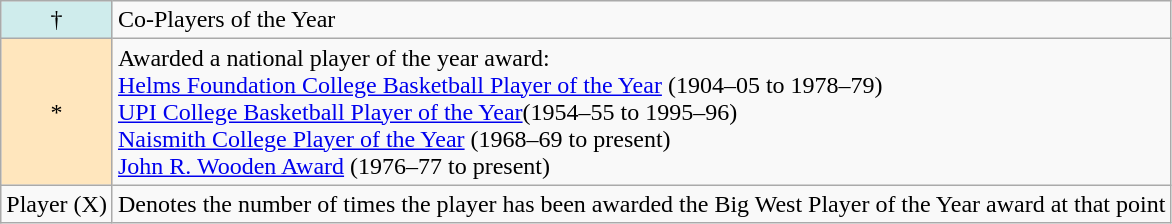<table class="wikitable">
<tr>
<td style="background-color:#CFECEC;" align="center">†</td>
<td>Co-Players of the Year</td>
</tr>
<tr>
<td style="background-color:#FFE6BD;" align="center">*</td>
<td>Awarded a national player of the year award:<br><a href='#'>Helms Foundation College Basketball Player of the Year</a> (1904–05 to 1978–79)<br><a href='#'>UPI College Basketball Player of the Year</a>(1954–55 to 1995–96)<br><a href='#'>Naismith College Player of the Year</a> (1968–69 to present)<br><a href='#'>John R. Wooden Award</a> (1976–77 to present)</td>
</tr>
<tr>
<td>Player (X)</td>
<td>Denotes the number of times the player has been awarded the Big West Player of the Year award at that point</td>
</tr>
</table>
